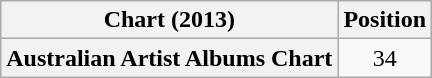<table class="wikitable plainrowheaders" style="text-align:center">
<tr>
<th scope="col">Chart (2013)</th>
<th scope="col">Position</th>
</tr>
<tr>
<th scope="row">Australian Artist Albums Chart</th>
<td>34</td>
</tr>
</table>
